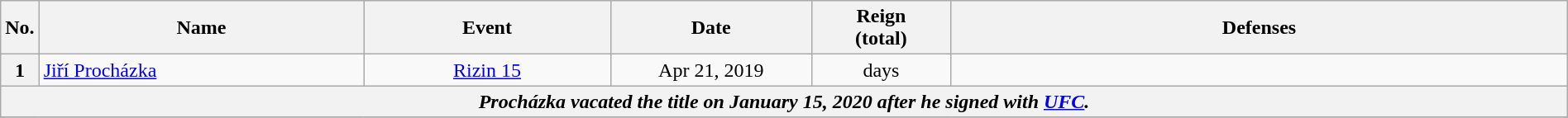<table class="wikitable" style="width:100%; font-size:100%;">
<tr>
<th style= width:1%;">No.</th>
<th style= width:21%;">Name</th>
<th style= width:16%;">Event</th>
<th style=width:13%;">Date</th>
<th style=width:9%;">Reign<br>(total)</th>
<th style= width:49%;">Defenses</th>
</tr>
<tr>
<th>1</th>
<td align=left> <a href='#'>Jiří Procházka</a> <br></td>
<td align=center><a href='#'>Rizin 15</a><br></td>
<td align=center>Apr 21, 2019</td>
<td align=center> days</td>
<td align=left><br></td>
</tr>
<tr>
<th style="text-align:center;" colspan="6"><em>Procházka vacated the title on January 15, 2020 after he signed with <a href='#'>UFC</a>.</em></th>
</tr>
<tr>
</tr>
</table>
